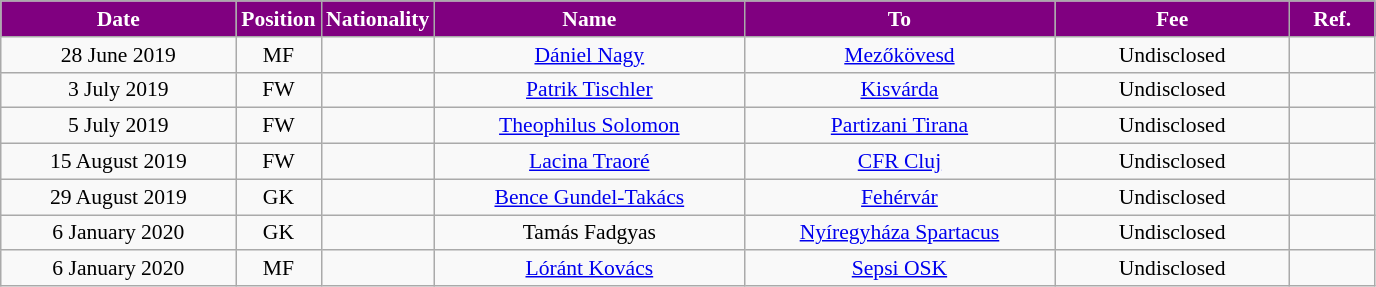<table class="wikitable"  style="text-align:center; font-size:90%; ">
<tr>
<th style="background:purple; color:white; width:150px;">Date</th>
<th style="background:purple; color:white; width:50px;">Position</th>
<th style="background:purple; color:white; width:50px;">Nationality</th>
<th style="background:purple; color:white; width:200px;">Name</th>
<th style="background:purple; color:white; width:200px;">To</th>
<th style="background:purple; color:white; width:150px;">Fee</th>
<th style="background:purple; color:white; width:50px;">Ref.</th>
</tr>
<tr>
<td>28 June 2019</td>
<td>MF</td>
<td></td>
<td><a href='#'>Dániel Nagy</a></td>
<td><a href='#'>Mezőkövesd</a></td>
<td>Undisclosed</td>
<td></td>
</tr>
<tr>
<td>3 July 2019</td>
<td>FW</td>
<td></td>
<td><a href='#'>Patrik Tischler</a></td>
<td><a href='#'>Kisvárda</a></td>
<td>Undisclosed</td>
<td></td>
</tr>
<tr>
<td>5 July 2019</td>
<td>FW</td>
<td></td>
<td><a href='#'>Theophilus Solomon</a></td>
<td><a href='#'>Partizani Tirana</a></td>
<td>Undisclosed</td>
<td></td>
</tr>
<tr>
<td>15 August 2019</td>
<td>FW</td>
<td></td>
<td><a href='#'>Lacina Traoré</a></td>
<td><a href='#'>CFR Cluj</a></td>
<td>Undisclosed</td>
<td></td>
</tr>
<tr>
<td>29 August 2019</td>
<td>GK</td>
<td></td>
<td><a href='#'>Bence Gundel-Takács</a></td>
<td><a href='#'>Fehérvár</a></td>
<td>Undisclosed</td>
<td></td>
</tr>
<tr>
<td>6 January 2020</td>
<td>GK</td>
<td></td>
<td>Tamás Fadgyas</td>
<td><a href='#'>Nyíregyháza Spartacus</a></td>
<td>Undisclosed</td>
<td></td>
</tr>
<tr>
<td>6 January 2020</td>
<td>MF</td>
<td></td>
<td><a href='#'>Lóránt Kovács</a></td>
<td><a href='#'>Sepsi OSK</a></td>
<td>Undisclosed</td>
<td></td>
</tr>
</table>
